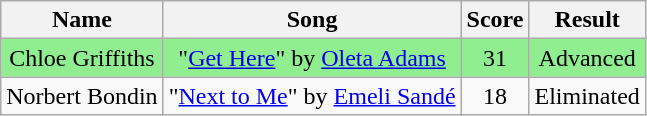<table class="wikitable" style="text-align:center;">
<tr style="text-align:Center; background:#cc;">
<th>Name</th>
<th>Song</th>
<th>Score</th>
<th>Result</th>
</tr>
<tr style="background:lightgreen;">
<td>Chloe Griffiths</td>
<td>"<a href='#'>Get Here</a>" by <a href='#'>Oleta Adams</a></td>
<td>31</td>
<td>Advanced</td>
</tr>
<tr>
<td>Norbert Bondin</td>
<td>"<a href='#'>Next to Me</a>" by <a href='#'>Emeli Sandé</a></td>
<td>18</td>
<td>Eliminated</td>
</tr>
</table>
